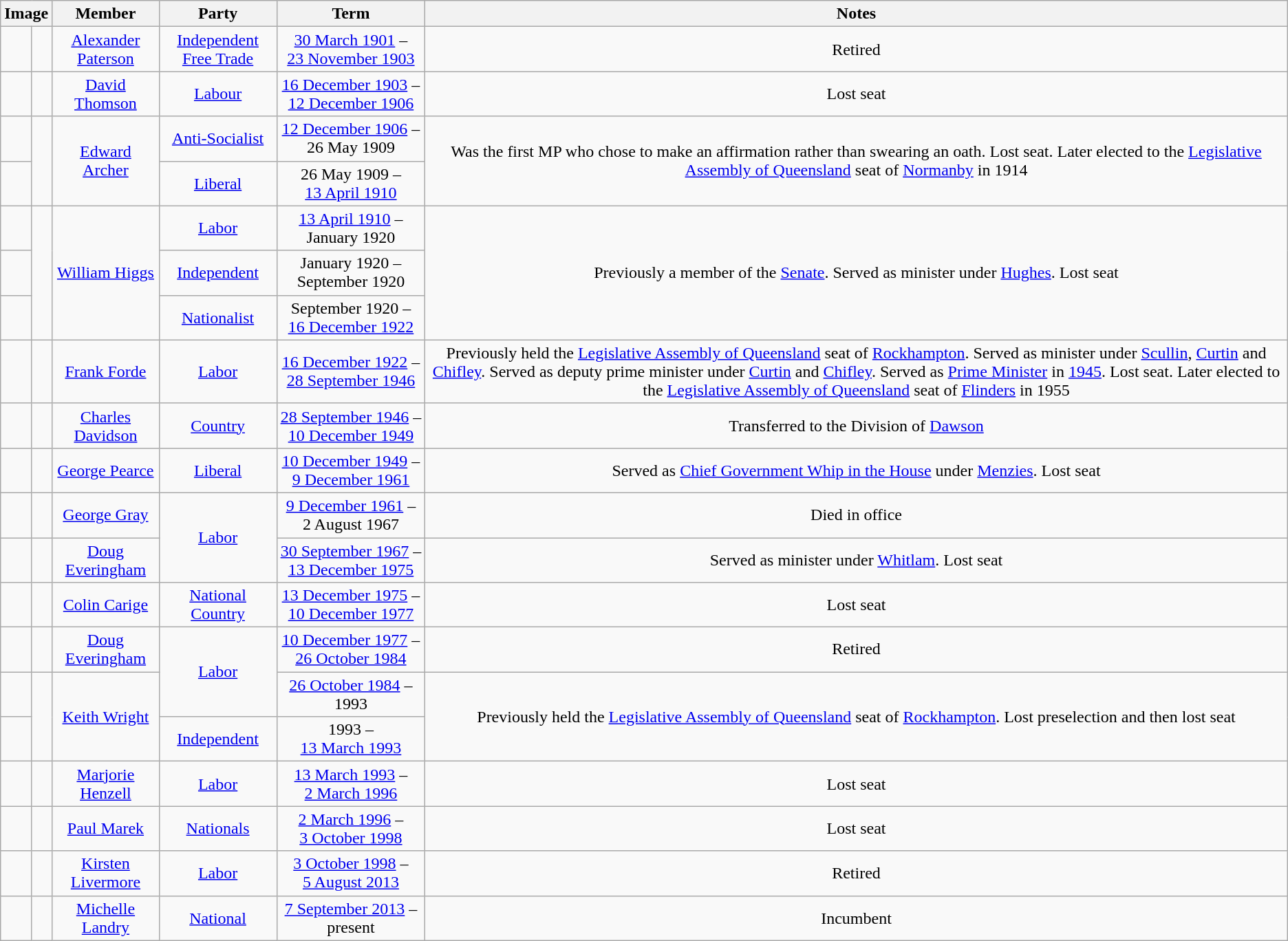<table class=wikitable style="text-align:center">
<tr>
<th colspan=2>Image</th>
<th>Member</th>
<th>Party</th>
<th>Term</th>
<th>Notes</th>
</tr>
<tr>
<td> </td>
<td></td>
<td><a href='#'>Alexander Paterson</a><br></td>
<td><a href='#'>Independent Free Trade</a></td>
<td nowrap><a href='#'>30 March 1901</a> –<br><a href='#'>23 November 1903</a></td>
<td>Retired</td>
</tr>
<tr>
<td> </td>
<td></td>
<td><a href='#'>David Thomson</a><br></td>
<td><a href='#'>Labour</a></td>
<td nowrap><a href='#'>16 December 1903</a> –<br><a href='#'>12 December 1906</a></td>
<td>Lost seat</td>
</tr>
<tr>
<td> </td>
<td rowspan=2></td>
<td rowspan=2><a href='#'>Edward Archer</a><br></td>
<td><a href='#'>Anti-Socialist</a></td>
<td nowrap><a href='#'>12 December 1906</a> –<br>26 May 1909</td>
<td rowspan=2>Was the first MP who chose to make an affirmation rather than swearing an oath. Lost seat. Later elected to the <a href='#'>Legislative Assembly of Queensland</a> seat of <a href='#'>Normanby</a> in 1914</td>
</tr>
<tr>
<td> </td>
<td nowrap><a href='#'>Liberal</a></td>
<td nowrap>26 May 1909 –<br><a href='#'>13 April 1910</a></td>
</tr>
<tr>
<td> </td>
<td rowspan=3></td>
<td rowspan=3><a href='#'>William Higgs</a><br></td>
<td><a href='#'>Labor</a></td>
<td nowrap><a href='#'>13 April 1910</a> –<br>January 1920</td>
<td rowspan=3>Previously a member of the <a href='#'>Senate</a>. Served as minister under <a href='#'>Hughes</a>. Lost seat</td>
</tr>
<tr>
<td> </td>
<td nowrap><a href='#'>Independent</a></td>
<td nowrap>January 1920 –<br>September 1920</td>
</tr>
<tr>
<td> </td>
<td nowrap><a href='#'>Nationalist</a></td>
<td nowrap>September 1920 –<br><a href='#'>16 December 1922</a></td>
</tr>
<tr>
<td> </td>
<td></td>
<td><a href='#'>Frank Forde</a><br></td>
<td><a href='#'>Labor</a></td>
<td nowrap><a href='#'>16 December 1922</a> –<br><a href='#'>28 September 1946</a></td>
<td>Previously held the <a href='#'>Legislative Assembly of Queensland</a> seat of <a href='#'>Rockhampton</a>. Served as minister under <a href='#'>Scullin</a>, <a href='#'>Curtin</a> and <a href='#'>Chifley</a>. Served as deputy prime minister under <a href='#'>Curtin</a> and <a href='#'>Chifley</a>. Served as <a href='#'>Prime Minister</a> in <a href='#'>1945</a>. Lost seat. Later elected to the <a href='#'>Legislative Assembly of Queensland</a> seat of <a href='#'>Flinders</a> in 1955</td>
</tr>
<tr>
<td> </td>
<td></td>
<td><a href='#'>Charles Davidson</a><br></td>
<td><a href='#'>Country</a></td>
<td nowrap><a href='#'>28 September 1946</a> –<br><a href='#'>10 December 1949</a></td>
<td>Transferred to the Division of <a href='#'>Dawson</a></td>
</tr>
<tr>
<td> </td>
<td></td>
<td><a href='#'>George Pearce</a><br></td>
<td><a href='#'>Liberal</a></td>
<td nowrap><a href='#'>10 December 1949</a> –<br><a href='#'>9 December 1961</a></td>
<td>Served as <a href='#'>Chief Government Whip in the House</a> under <a href='#'>Menzies</a>. Lost seat</td>
</tr>
<tr>
<td> </td>
<td></td>
<td><a href='#'>George Gray</a><br></td>
<td rowspan="2"><a href='#'>Labor</a></td>
<td nowrap><a href='#'>9 December 1961</a> –<br>2 August 1967</td>
<td>Died in office</td>
</tr>
<tr>
<td> </td>
<td></td>
<td><a href='#'>Doug Everingham</a><br></td>
<td nowrap><a href='#'>30 September 1967</a> –<br><a href='#'>13 December 1975</a></td>
<td>Served as minister under <a href='#'>Whitlam</a>. Lost seat</td>
</tr>
<tr>
<td> </td>
<td></td>
<td><a href='#'>Colin Carige</a><br></td>
<td><a href='#'>National Country</a></td>
<td nowrap><a href='#'>13 December 1975</a> –<br><a href='#'>10 December 1977</a></td>
<td>Lost seat</td>
</tr>
<tr>
<td> </td>
<td></td>
<td><a href='#'>Doug Everingham</a><br></td>
<td rowspan="2"><a href='#'>Labor</a></td>
<td nowrap><a href='#'>10 December 1977</a> –<br><a href='#'>26 October 1984</a></td>
<td>Retired</td>
</tr>
<tr>
<td> </td>
<td rowspan=2></td>
<td rowspan=2><a href='#'>Keith Wright</a><br></td>
<td nowrap><a href='#'>26 October 1984</a> –<br>1993</td>
<td rowspan=2>Previously held the <a href='#'>Legislative Assembly of Queensland</a> seat of <a href='#'>Rockhampton</a>. Lost preselection and then lost seat</td>
</tr>
<tr>
<td> </td>
<td nowrap><a href='#'>Independent</a></td>
<td nowrap>1993 –<br><a href='#'>13 March 1993</a></td>
</tr>
<tr>
<td> </td>
<td></td>
<td><a href='#'>Marjorie Henzell</a><br></td>
<td><a href='#'>Labor</a></td>
<td nowrap><a href='#'>13 March 1993</a> –<br><a href='#'>2 March 1996</a></td>
<td>Lost seat</td>
</tr>
<tr>
<td> </td>
<td></td>
<td><a href='#'>Paul Marek</a><br></td>
<td><a href='#'>Nationals</a></td>
<td nowrap><a href='#'>2 March 1996</a> –<br><a href='#'>3 October 1998</a></td>
<td>Lost seat</td>
</tr>
<tr>
<td> </td>
<td></td>
<td><a href='#'>Kirsten Livermore</a><br></td>
<td><a href='#'>Labor</a></td>
<td nowrap><a href='#'>3 October 1998</a> –<br><a href='#'>5 August 2013</a></td>
<td>Retired</td>
</tr>
<tr>
<td> </td>
<td></td>
<td><a href='#'>Michelle Landry</a><br></td>
<td><a href='#'>National</a></td>
<td nowrap><a href='#'>7 September 2013</a> –<br>present</td>
<td>Incumbent</td>
</tr>
</table>
